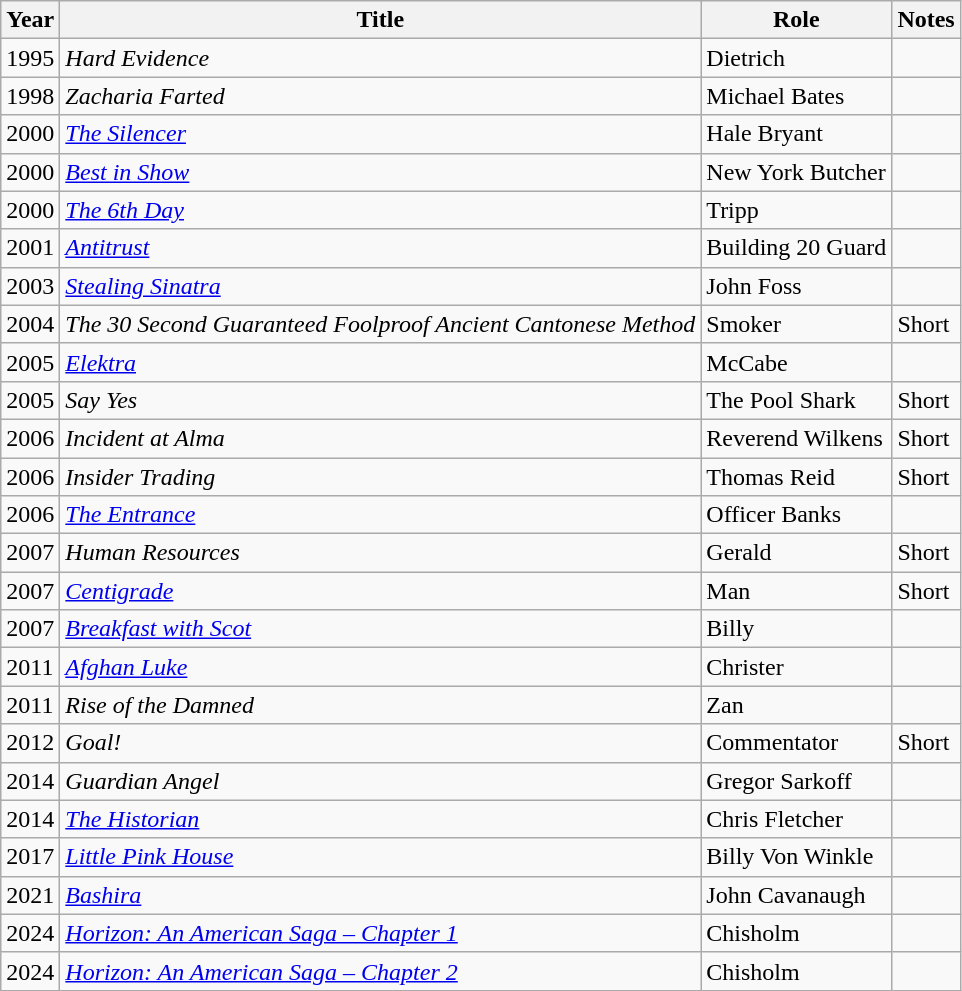<table class="wikitable sortable">
<tr>
<th>Year</th>
<th>Title</th>
<th>Role</th>
<th class="unsortable">Notes</th>
</tr>
<tr>
<td>1995</td>
<td><em>Hard Evidence</em></td>
<td>Dietrich</td>
<td></td>
</tr>
<tr>
<td>1998</td>
<td><em>Zacharia Farted</em></td>
<td>Michael Bates</td>
<td></td>
</tr>
<tr>
<td>2000</td>
<td><em><a href='#'>The Silencer</a></em></td>
<td>Hale Bryant</td>
<td></td>
</tr>
<tr>
<td>2000</td>
<td><em><a href='#'>Best in Show</a></em></td>
<td>New York Butcher</td>
<td></td>
</tr>
<tr>
<td>2000</td>
<td><em><a href='#'>The 6th Day</a></em></td>
<td>Tripp</td>
<td></td>
</tr>
<tr>
<td>2001</td>
<td><em><a href='#'>Antitrust</a></em></td>
<td>Building 20 Guard</td>
<td></td>
</tr>
<tr>
<td>2003</td>
<td><em><a href='#'>Stealing Sinatra</a></em></td>
<td>John Foss</td>
<td></td>
</tr>
<tr>
<td>2004</td>
<td><em>The 30 Second Guaranteed Foolproof Ancient Cantonese Method</em></td>
<td>Smoker</td>
<td>Short</td>
</tr>
<tr>
<td>2005</td>
<td><em><a href='#'>Elektra</a></em></td>
<td>McCabe</td>
<td></td>
</tr>
<tr>
<td>2005</td>
<td><em>Say Yes</em></td>
<td>The Pool Shark</td>
<td>Short</td>
</tr>
<tr>
<td>2006</td>
<td><em>Incident at Alma</em></td>
<td>Reverend Wilkens</td>
<td>Short</td>
</tr>
<tr>
<td>2006</td>
<td><em>Insider Trading</em></td>
<td>Thomas Reid</td>
<td>Short</td>
</tr>
<tr>
<td>2006</td>
<td><em><a href='#'>The Entrance</a></em></td>
<td>Officer Banks</td>
<td></td>
</tr>
<tr>
<td>2007</td>
<td><em>Human Resources</em></td>
<td>Gerald</td>
<td>Short</td>
</tr>
<tr>
<td>2007</td>
<td><em><a href='#'>Centigrade</a></em></td>
<td>Man</td>
<td>Short</td>
</tr>
<tr>
<td>2007</td>
<td><em><a href='#'>Breakfast with Scot</a></em></td>
<td>Billy</td>
<td></td>
</tr>
<tr>
<td>2011</td>
<td><em><a href='#'>Afghan Luke</a></em></td>
<td>Christer</td>
<td></td>
</tr>
<tr>
<td>2011</td>
<td><em>Rise of the Damned</em></td>
<td>Zan</td>
<td></td>
</tr>
<tr>
<td>2012</td>
<td><em>Goal!</em></td>
<td>Commentator</td>
<td>Short</td>
</tr>
<tr>
<td>2014</td>
<td><em>Guardian Angel</em></td>
<td>Gregor Sarkoff</td>
<td></td>
</tr>
<tr>
<td>2014</td>
<td><em><a href='#'>The Historian</a></em></td>
<td>Chris Fletcher</td>
<td></td>
</tr>
<tr>
<td>2017</td>
<td><em><a href='#'>Little Pink House</a></em></td>
<td>Billy Von Winkle</td>
<td></td>
</tr>
<tr>
<td>2021</td>
<td><em><a href='#'>Bashira</a></em></td>
<td>John Cavanaugh</td>
<td></td>
</tr>
<tr>
<td>2024</td>
<td><em><a href='#'>Horizon: An American Saga – Chapter 1</a></em></td>
<td>Chisholm</td>
<td></td>
</tr>
<tr>
<td>2024</td>
<td><em><a href='#'>Horizon: An American Saga – Chapter 2</a></em></td>
<td>Chisholm</td>
<td></td>
</tr>
</table>
